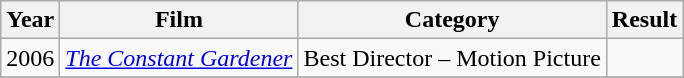<table class="wikitable">
<tr>
<th>Year</th>
<th>Film</th>
<th>Category</th>
<th>Result</th>
</tr>
<tr>
<td>2006</td>
<td><em><a href='#'>The Constant Gardener</a></em></td>
<td>Best Director – Motion Picture</td>
<td></td>
</tr>
<tr>
</tr>
</table>
